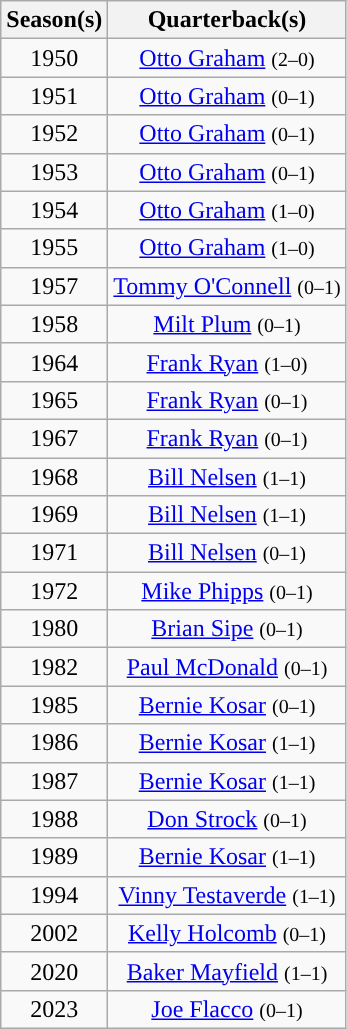<table class="wikitable sortable" style="text-align:center">
<tr>
<th>Season(s)</th>
<th>Quarterback(s)</th>
</tr>
<tr>
<td>1950</td>
<td><a href='#'>Otto Graham</a> <small>(2–0)</small></td>
</tr>
<tr>
<td>1951</td>
<td><a href='#'>Otto Graham</a> <small>(0–1)</small></td>
</tr>
<tr>
<td>1952</td>
<td><a href='#'>Otto Graham</a> <small>(0–1)</small></td>
</tr>
<tr>
<td>1953</td>
<td><a href='#'>Otto Graham</a> <small>(0–1)</small></td>
</tr>
<tr>
<td>1954</td>
<td><a href='#'>Otto Graham</a> <small>(1–0)</small></td>
</tr>
<tr>
<td>1955</td>
<td><a href='#'>Otto Graham</a> <small>(1–0)</small></td>
</tr>
<tr>
<td>1957</td>
<td><a href='#'>Tommy O'Connell</a> <small>(0–1)</small></td>
</tr>
<tr>
<td>1958</td>
<td><a href='#'>Milt Plum</a> <small>(0–1)</small></td>
</tr>
<tr>
<td>1964</td>
<td><a href='#'>Frank Ryan</a> <small>(1–0)</small></td>
</tr>
<tr>
<td>1965</td>
<td><a href='#'>Frank Ryan</a> <small>(0–1)</small></td>
</tr>
<tr>
<td>1967</td>
<td><a href='#'>Frank Ryan</a> <small>(0–1)</small></td>
</tr>
<tr>
<td>1968</td>
<td><a href='#'>Bill Nelsen</a> <small>(1–1)</small></td>
</tr>
<tr>
<td>1969</td>
<td><a href='#'>Bill Nelsen</a> <small>(1–1)</small></td>
</tr>
<tr>
<td>1971</td>
<td><a href='#'>Bill Nelsen</a> <small>(0–1)</small></td>
</tr>
<tr>
<td>1972</td>
<td><a href='#'>Mike Phipps</a> <small>(0–1)</small></td>
</tr>
<tr>
<td>1980</td>
<td><a href='#'>Brian Sipe</a> <small>(0–1)</small></td>
</tr>
<tr>
<td>1982</td>
<td><a href='#'>Paul McDonald</a> <small>(0–1)</small></td>
</tr>
<tr>
<td>1985</td>
<td><a href='#'>Bernie Kosar</a> <small>(0–1)</small></td>
</tr>
<tr>
<td>1986</td>
<td><a href='#'>Bernie Kosar</a> <small>(1–1)</small></td>
</tr>
<tr>
<td>1987</td>
<td><a href='#'>Bernie Kosar</a> <small>(1–1)</small></td>
</tr>
<tr>
<td>1988</td>
<td><a href='#'>Don Strock</a> <small>(0–1)</small></td>
</tr>
<tr>
<td>1989</td>
<td><a href='#'>Bernie Kosar</a> <small>(1–1)</small></td>
</tr>
<tr>
<td>1994</td>
<td><a href='#'>Vinny Testaverde</a> <small>(1–1)</small></td>
</tr>
<tr>
<td>2002</td>
<td><a href='#'>Kelly Holcomb</a> <small>(0–1)</small></td>
</tr>
<tr>
<td>2020</td>
<td><a href='#'>Baker Mayfield</a> <small>(1–1)</small></td>
</tr>
<tr>
<td>2023</td>
<td><a href='#'>Joe Flacco</a> <small>(0–1)</small></td>
</tr>
</table>
